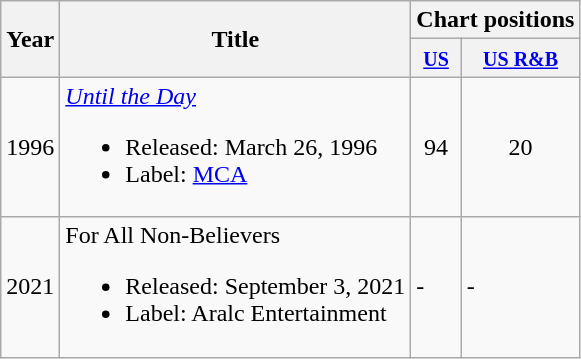<table class="wikitable">
<tr>
<th rowspan="2">Year</th>
<th rowspan="2">Title</th>
<th colspan="2">Chart positions</th>
</tr>
<tr>
<th><small><a href='#'>US</a></small></th>
<th><small><a href='#'>US R&B</a></small></th>
</tr>
<tr>
<td>1996</td>
<td><em><a href='#'>Until the Day</a></em><br><ul><li>Released: March 26, 1996</li><li>Label: <a href='#'>MCA</a></li></ul></td>
<td align="center">94</td>
<td align="center">20</td>
</tr>
<tr>
<td>2021</td>
<td>For All Non-Believers<br><ul><li>Released: September 3, 2021</li><li>Label: Aralc Entertainment</li></ul></td>
<td>-</td>
<td>-</td>
</tr>
</table>
